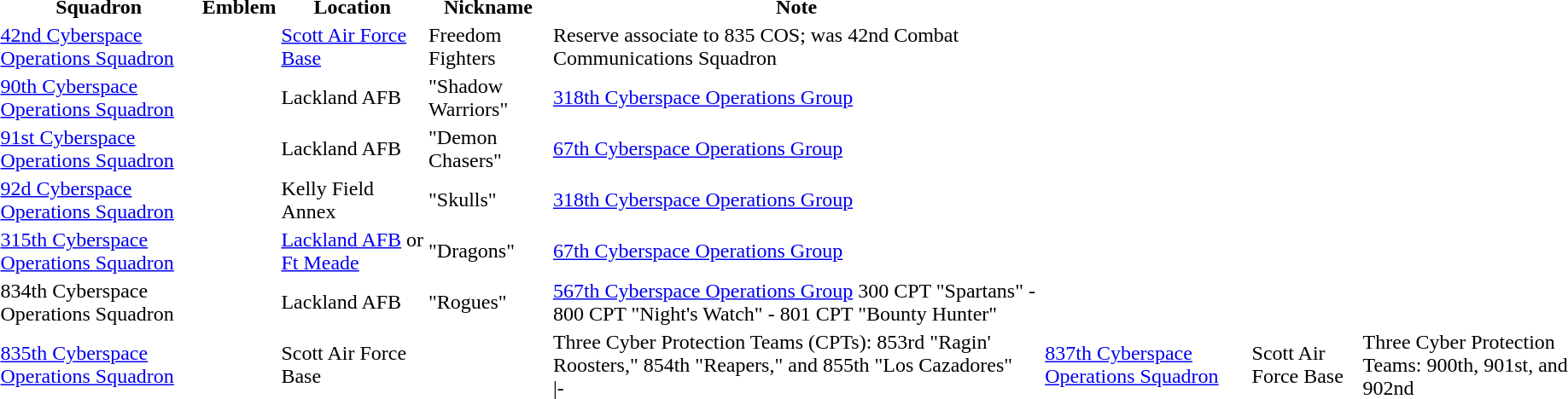<table>
<tr>
<th>Squadron</th>
<th>Emblem</th>
<th>Location</th>
<th>Nickname</th>
<th>Note</th>
</tr>
<tr>
<td><a href='#'>42nd Cyberspace Operations Squadron</a></td>
<td><br></td>
<td><a href='#'>Scott Air Force Base</a></td>
<td>Freedom Fighters</td>
<td>Reserve associate to 835 COS; was 42nd Combat Communications Squadron</td>
</tr>
<tr>
<td><a href='#'>90th Cyberspace Operations Squadron</a></td>
<td></td>
<td>Lackland AFB</td>
<td>"Shadow Warriors"</td>
<td><a href='#'>318th Cyberspace Operations Group</a></td>
</tr>
<tr>
<td><a href='#'>91st Cyberspace Operations Squadron</a></td>
<td></td>
<td>Lackland AFB</td>
<td>"Demon Chasers"</td>
<td><a href='#'>67th Cyberspace Operations Group</a></td>
</tr>
<tr>
<td><a href='#'>92d Cyberspace Operations Squadron</a></td>
<td></td>
<td>Kelly Field Annex</td>
<td>"Skulls"</td>
<td><a href='#'>318th Cyberspace Operations Group</a></td>
</tr>
<tr>
<td><a href='#'>315th Cyberspace Operations Squadron</a></td>
<td></td>
<td><a href='#'>Lackland AFB</a> or <a href='#'>Ft Meade</a></td>
<td>"Dragons"</td>
<td><a href='#'>67th Cyberspace Operations Group</a></td>
</tr>
<tr>
<td>834th Cyberspace Operations Squadron</td>
<td></td>
<td>Lackland AFB</td>
<td>"Rogues"</td>
<td><a href='#'>567th Cyberspace Operations Group</a>  300 CPT "Spartans"  - 800 CPT "Night's Watch"  - 801 CPT "Bounty Hunter"</td>
</tr>
<tr>
<td><a href='#'>835th Cyberspace Operations Squadron</a></td>
<td></td>
<td>Scott Air Force Base</td>
<td></td>
<td>Three Cyber Protection Teams (CPTs): 853rd "Ragin' Roosters," 854th "Reapers," and 855th "Los Cazadores"<br>|-</td>
<td><a href='#'>837th Cyberspace Operations Squadron</a></td>
<td></td>
<td>Scott Air Force Base</td>
<td></td>
<td>Three Cyber Protection Teams: 900th, 901st, and 902nd</td>
</tr>
</table>
